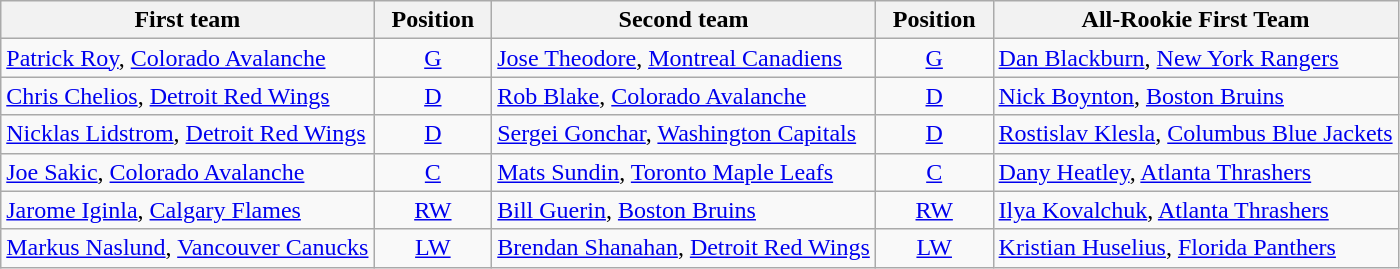<table class="wikitable">
<tr>
<th>First team</th>
<th>  Position  </th>
<th>Second team</th>
<th>  Position  </th>
<th>All-Rookie First Team</th>
</tr>
<tr>
<td><a href='#'>Patrick Roy</a>, <a href='#'>Colorado Avalanche</a></td>
<td align=center><a href='#'>G</a></td>
<td><a href='#'>Jose Theodore</a>, <a href='#'>Montreal Canadiens</a></td>
<td align=center><a href='#'>G</a></td>
<td><a href='#'>Dan Blackburn</a>, <a href='#'>New York Rangers</a></td>
</tr>
<tr>
<td><a href='#'>Chris Chelios</a>, <a href='#'>Detroit Red Wings</a></td>
<td align=center><a href='#'>D</a></td>
<td><a href='#'>Rob Blake</a>, <a href='#'>Colorado Avalanche</a></td>
<td align=center><a href='#'>D</a></td>
<td><a href='#'>Nick Boynton</a>, <a href='#'>Boston Bruins</a></td>
</tr>
<tr>
<td><a href='#'>Nicklas Lidstrom</a>, <a href='#'>Detroit Red Wings</a></td>
<td align=center><a href='#'>D</a></td>
<td><a href='#'>Sergei Gonchar</a>, <a href='#'>Washington Capitals</a></td>
<td align=center><a href='#'>D</a></td>
<td><a href='#'>Rostislav Klesla</a>, <a href='#'>Columbus Blue Jackets</a></td>
</tr>
<tr>
<td><a href='#'>Joe Sakic</a>, <a href='#'>Colorado Avalanche</a></td>
<td align=center><a href='#'>C</a></td>
<td><a href='#'>Mats Sundin</a>, <a href='#'>Toronto Maple Leafs</a></td>
<td align=center><a href='#'>C</a></td>
<td><a href='#'>Dany Heatley</a>, <a href='#'>Atlanta Thrashers</a></td>
</tr>
<tr>
<td><a href='#'>Jarome Iginla</a>, <a href='#'>Calgary Flames</a></td>
<td align=center><a href='#'>RW</a></td>
<td><a href='#'>Bill Guerin</a>, <a href='#'>Boston Bruins</a></td>
<td align=center><a href='#'>RW</a></td>
<td><a href='#'>Ilya Kovalchuk</a>, <a href='#'>Atlanta Thrashers</a></td>
</tr>
<tr>
<td><a href='#'>Markus Naslund</a>, <a href='#'>Vancouver Canucks</a></td>
<td align=center><a href='#'>LW</a></td>
<td><a href='#'>Brendan Shanahan</a>, <a href='#'>Detroit Red Wings</a></td>
<td align=center><a href='#'>LW</a></td>
<td><a href='#'>Kristian Huselius</a>, <a href='#'>Florida Panthers</a></td>
</tr>
</table>
